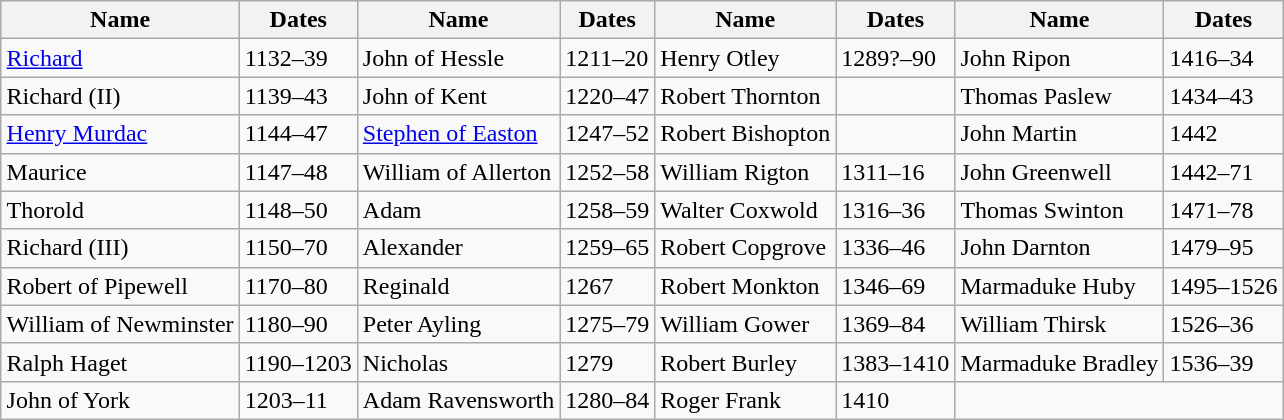<table class="wikitable" style="margin: 1em auto;">
<tr>
<th>Name</th>
<th>Dates</th>
<th>Name</th>
<th>Dates</th>
<th>Name</th>
<th>Dates</th>
<th>Name</th>
<th>Dates</th>
</tr>
<tr>
<td><a href='#'>Richard</a></td>
<td>1132–39</td>
<td>John of Hessle</td>
<td>1211–20</td>
<td>Henry Otley</td>
<td>1289?–90</td>
<td>John Ripon</td>
<td>1416–34</td>
</tr>
<tr>
<td>Richard (II)</td>
<td>1139–43</td>
<td>John of Kent</td>
<td>1220–47</td>
<td>Robert Thornton</td>
<td></td>
<td>Thomas Paslew</td>
<td>1434–43</td>
</tr>
<tr>
<td><a href='#'>Henry Murdac</a></td>
<td>1144–47</td>
<td><a href='#'>Stephen of Easton</a></td>
<td>1247–52</td>
<td>Robert Bishopton</td>
<td></td>
<td>John Martin</td>
<td>1442</td>
</tr>
<tr>
<td>Maurice</td>
<td>1147–48</td>
<td>William of Allerton</td>
<td>1252–58</td>
<td>William Rigton</td>
<td>1311–16</td>
<td>John Greenwell</td>
<td>1442–71</td>
</tr>
<tr>
<td>Thorold</td>
<td>1148–50</td>
<td>Adam</td>
<td>1258–59</td>
<td>Walter Coxwold</td>
<td>1316–36</td>
<td>Thomas Swinton</td>
<td>1471–78</td>
</tr>
<tr>
<td>Richard (III)</td>
<td>1150–70</td>
<td>Alexander</td>
<td>1259–65</td>
<td>Robert Copgrove</td>
<td>1336–46</td>
<td>John Darnton</td>
<td>1479–95</td>
</tr>
<tr>
<td>Robert of Pipewell</td>
<td>1170–80</td>
<td>Reginald</td>
<td>1267</td>
<td>Robert Monkton</td>
<td>1346–69</td>
<td>Marmaduke Huby</td>
<td>1495–1526</td>
</tr>
<tr>
<td>William of Newminster</td>
<td>1180–90</td>
<td>Peter Ayling</td>
<td>1275–79</td>
<td>William Gower</td>
<td>1369–84</td>
<td>William Thirsk</td>
<td>1526–36</td>
</tr>
<tr>
<td>Ralph Haget</td>
<td>1190–1203</td>
<td>Nicholas</td>
<td>1279</td>
<td>Robert Burley</td>
<td>1383–1410</td>
<td>Marmaduke Bradley</td>
<td>1536–39</td>
</tr>
<tr>
<td>John of York</td>
<td>1203–11</td>
<td>Adam Ravensworth</td>
<td>1280–84</td>
<td>Roger Frank</td>
<td>1410</td>
<td colspan=2></td>
</tr>
</table>
